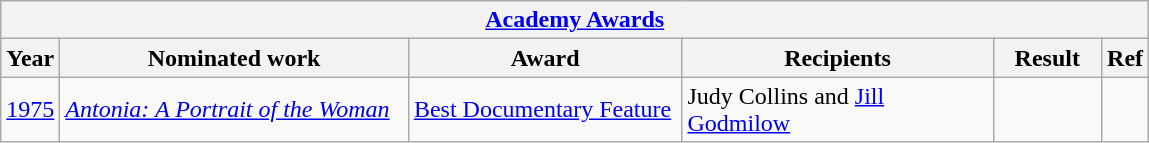<table class="wikitable">
<tr>
<th colspan="6" style="text-align:center;"><a href='#'>Academy Awards</a></th>
</tr>
<tr>
<th>Year</th>
<th style="width:225px;">Nominated work</th>
<th style="width:175px;">Award</th>
<th style="width:200px;">Recipients</th>
<th width="65">Result</th>
<th style="width:20px;">Ref</th>
</tr>
<tr>
<td><a href='#'>1975</a></td>
<td><em><a href='#'>Antonia: A Portrait of the Woman</a></em></td>
<td><a href='#'>Best Documentary Feature</a></td>
<td>Judy Collins and <a href='#'>Jill Godmilow</a></td>
<td></td>
<td style="text-align:center;"></td>
</tr>
</table>
